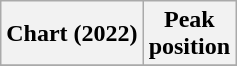<table class="wikitable sortable plainrowheaders">
<tr>
<th scope="col">Chart (2022)</th>
<th scope="col">Peak<br>position</th>
</tr>
<tr>
</tr>
</table>
